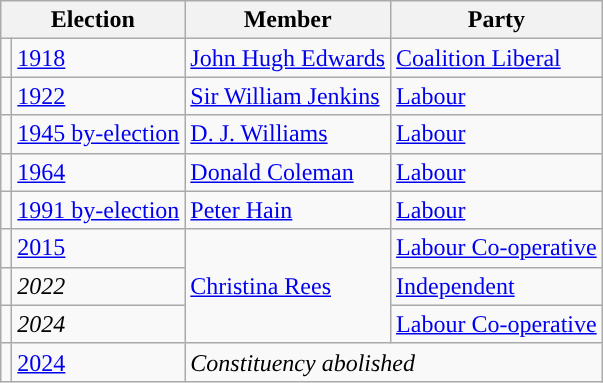<table class="wikitable">
<tr>
<th colspan="2">Election</th>
<th>Member</th>
<th>Party</th>
</tr>
<tr>
<td style="color:inherit;background-color: "></td>
<td><a href='#'>1918</a></td>
<td><a href='#'>John Hugh Edwards</a></td>
<td><a href='#'>Coalition Liberal</a></td>
</tr>
<tr>
<td style="color:inherit;background-color: "></td>
<td><a href='#'>1922</a></td>
<td><a href='#'>Sir William Jenkins</a></td>
<td><a href='#'>Labour</a></td>
</tr>
<tr>
<td style="color:inherit;background-color: "></td>
<td><a href='#'>1945 by-election</a></td>
<td><a href='#'>D. J. Williams</a></td>
<td><a href='#'>Labour</a></td>
</tr>
<tr>
<td style="color:inherit;background-color: "></td>
<td><a href='#'>1964</a></td>
<td><a href='#'>Donald Coleman</a></td>
<td><a href='#'>Labour</a></td>
</tr>
<tr>
<td style="color:inherit;background-color: "></td>
<td><a href='#'>1991 by-election</a></td>
<td><a href='#'>Peter Hain</a></td>
<td><a href='#'>Labour</a></td>
</tr>
<tr>
<td style="color:inherit;background-color: "></td>
<td><a href='#'>2015</a></td>
<td rowspan=3><a href='#'>Christina Rees</a></td>
<td><a href='#'>Labour Co-operative</a></td>
</tr>
<tr>
<td style="color:inherit;background-color: "></td>
<td><em>2022</em></td>
<td><a href='#'>Independent</a></td>
</tr>
<tr>
<td style="color:inherit;background-color: "></td>
<td><em>2024</em></td>
<td><a href='#'>Labour Co-operative</a></td>
</tr>
<tr>
<td></td>
<td><a href='#'>2024</a></td>
<td colspan="2"><em>Constituency abolished</em></td>
</tr>
</table>
